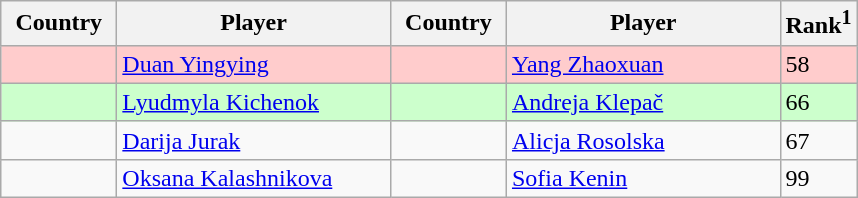<table class="sortable wikitable">
<tr>
<th width="70">Country</th>
<th width="175">Player</th>
<th width="70">Country</th>
<th width="175">Player</th>
<th>Rank<sup>1</sup></th>
</tr>
<tr style="background:#fcc;">
<td></td>
<td><a href='#'>Duan Yingying</a></td>
<td></td>
<td><a href='#'>Yang Zhaoxuan</a></td>
<td>58</td>
</tr>
<tr style="background:#cfc;">
<td></td>
<td><a href='#'>Lyudmyla Kichenok</a></td>
<td></td>
<td><a href='#'>Andreja Klepač</a></td>
<td>66</td>
</tr>
<tr>
<td></td>
<td><a href='#'>Darija Jurak</a></td>
<td></td>
<td><a href='#'>Alicja Rosolska</a></td>
<td>67</td>
</tr>
<tr>
<td></td>
<td><a href='#'>Oksana Kalashnikova</a></td>
<td></td>
<td><a href='#'>Sofia Kenin</a></td>
<td>99</td>
</tr>
</table>
